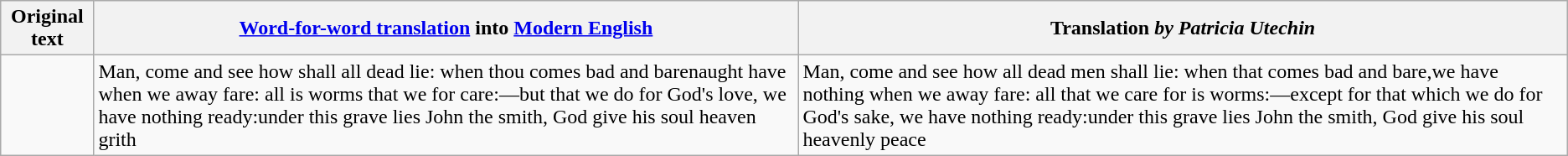<table class="wikitable">
<tr>
<th><strong>Original text</strong></th>
<th><a href='#'>Word-for-word translation</a> into <a href='#'>Modern English</a></th>
<th><strong>Translation</strong> <em>by Patricia Utechin</em></th>
</tr>
<tr>
<td></td>
<td>Man, come and see how shall all dead lie: when thou comes bad and barenaught have when we away fare: all is worms that we for care:—but that we do for God's love, we have nothing ready:under this grave lies John the smith, God give his soul heaven grith</td>
<td>Man, come and see how all dead men shall lie: when that comes bad and bare,we have nothing when we away fare: all that we care for is worms:—except for that which we do for God's sake, we have nothing ready:under this grave lies John the smith, God give his soul heavenly peace</td>
</tr>
</table>
